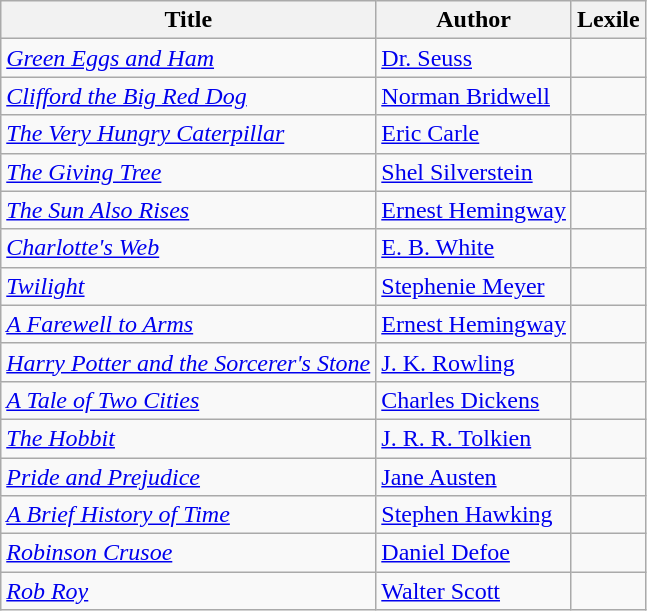<table class="wikitable">
<tr>
<th>Title</th>
<th>Author</th>
<th>Lexile</th>
</tr>
<tr>
<td><em><a href='#'>Green Eggs and Ham</a></em></td>
<td><a href='#'>Dr. Seuss</a></td>
<td></td>
</tr>
<tr>
<td><em><a href='#'>Clifford the Big Red Dog</a></em></td>
<td><a href='#'>Norman Bridwell</a></td>
<td></td>
</tr>
<tr>
<td><em><a href='#'>The Very Hungry Caterpillar</a></em></td>
<td><a href='#'>Eric Carle</a></td>
<td></td>
</tr>
<tr>
<td><em><a href='#'>The Giving Tree</a></em></td>
<td><a href='#'>Shel Silverstein</a></td>
<td></td>
</tr>
<tr>
<td><em><a href='#'>The Sun Also Rises</a></em></td>
<td><a href='#'>Ernest Hemingway</a></td>
<td></td>
</tr>
<tr>
<td><em><a href='#'>Charlotte's Web</a></em></td>
<td><a href='#'>E. B. White</a></td>
<td></td>
</tr>
<tr>
<td><em><a href='#'>Twilight</a></em></td>
<td><a href='#'>Stephenie Meyer</a></td>
<td></td>
</tr>
<tr>
<td><em><a href='#'>A Farewell to Arms</a></em></td>
<td><a href='#'>Ernest Hemingway</a></td>
<td></td>
</tr>
<tr>
<td><em><a href='#'>Harry Potter and the Sorcerer's Stone</a></em></td>
<td><a href='#'>J. K. Rowling</a></td>
<td></td>
</tr>
<tr>
<td><em><a href='#'>A Tale of Two Cities</a></em></td>
<td><a href='#'>Charles Dickens</a></td>
<td></td>
</tr>
<tr>
<td><em><a href='#'>The Hobbit</a></em></td>
<td><a href='#'>J. R. R. Tolkien</a></td>
<td></td>
</tr>
<tr>
<td><em><a href='#'>Pride and Prejudice</a></em></td>
<td><a href='#'>Jane Austen</a></td>
<td></td>
</tr>
<tr>
<td><em><a href='#'>A Brief History of Time</a></em></td>
<td><a href='#'>Stephen Hawking</a></td>
<td></td>
</tr>
<tr>
<td><em><a href='#'>Robinson Crusoe</a></em></td>
<td><a href='#'>Daniel Defoe</a></td>
<td></td>
</tr>
<tr>
<td><em><a href='#'>Rob Roy</a></em></td>
<td><a href='#'>Walter Scott</a></td>
<td></td>
</tr>
</table>
